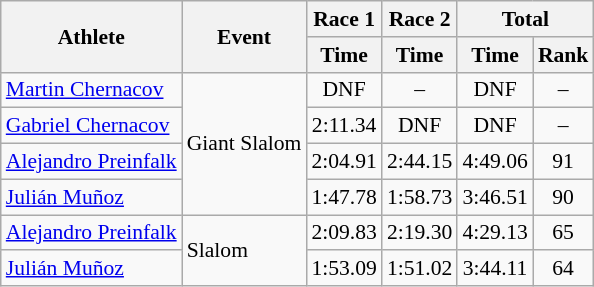<table class="wikitable" style="font-size:90%">
<tr>
<th rowspan="2">Athlete</th>
<th rowspan="2">Event</th>
<th>Race 1</th>
<th>Race 2</th>
<th colspan="2">Total</th>
</tr>
<tr>
<th>Time</th>
<th>Time</th>
<th>Time</th>
<th>Rank</th>
</tr>
<tr>
<td><a href='#'>Martin Chernacov</a></td>
<td rowspan="4">Giant Slalom</td>
<td align="center">DNF</td>
<td align="center">–</td>
<td align="center">DNF</td>
<td align="center">–</td>
</tr>
<tr>
<td><a href='#'>Gabriel Chernacov</a></td>
<td align="center">2:11.34</td>
<td align="center">DNF</td>
<td align="center">DNF</td>
<td align="center">–</td>
</tr>
<tr>
<td><a href='#'>Alejandro Preinfalk</a></td>
<td align="center">2:04.91</td>
<td align="center">2:44.15</td>
<td align="center">4:49.06</td>
<td align="center">91</td>
</tr>
<tr>
<td><a href='#'>Julián Muñoz</a></td>
<td align="center">1:47.78</td>
<td align="center">1:58.73</td>
<td align="center">3:46.51</td>
<td align="center">90</td>
</tr>
<tr>
<td><a href='#'>Alejandro Preinfalk</a></td>
<td rowspan="2">Slalom</td>
<td align="center">2:09.83</td>
<td align="center">2:19.30</td>
<td align="center">4:29.13</td>
<td align="center">65</td>
</tr>
<tr>
<td><a href='#'>Julián Muñoz</a></td>
<td align="center">1:53.09</td>
<td align="center">1:51.02</td>
<td align="center">3:44.11</td>
<td align="center">64</td>
</tr>
</table>
